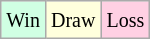<table class="wikitable">
<tr>
<td style="background:#d0ffe3;"><small>Win</small></td>
<td style="background:#ffffdd;"><small>Draw</small></td>
<td style="background:#ffd0e3;"><small>Loss</small></td>
</tr>
</table>
